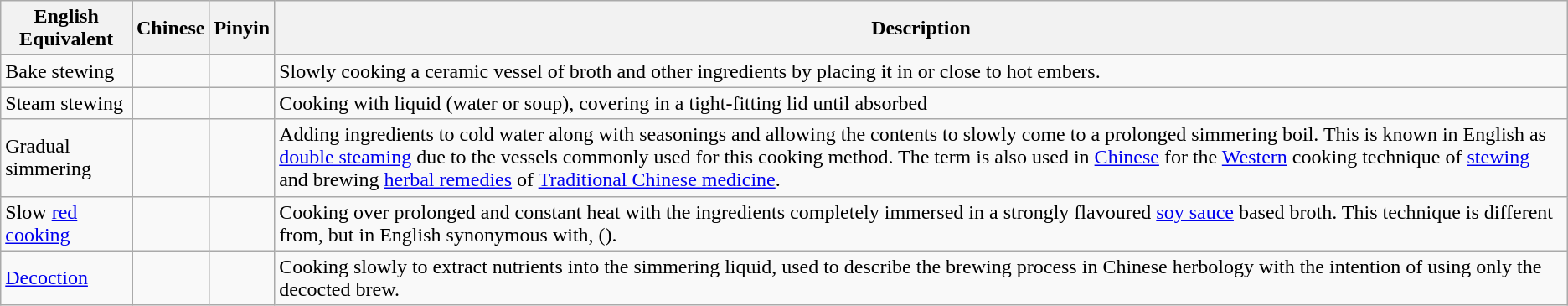<table class="wikitable">
<tr>
<th>English Equivalent</th>
<th>Chinese</th>
<th>Pinyin</th>
<th>Description</th>
</tr>
<tr>
<td>Bake stewing</td>
<td></td>
<td><em></em></td>
<td>Slowly cooking a ceramic vessel of broth and other ingredients by placing it in or close to hot embers.</td>
</tr>
<tr>
<td>Steam stewing</td>
<td></td>
<td><em></em></td>
<td>Cooking with liquid (water or soup), covering in a tight-fitting lid until absorbed</td>
</tr>
<tr>
<td>Gradual simmering</td>
<td></td>
<td><em></em></td>
<td>Adding ingredients to cold water along with seasonings and allowing the contents to slowly come to a prolonged simmering boil. This is known in English as <a href='#'>double steaming</a> due to the vessels commonly used for this cooking method. The term is also used in <a href='#'>Chinese</a> for the <a href='#'>Western</a> cooking technique of <a href='#'>stewing</a> and brewing <a href='#'>herbal remedies</a> of <a href='#'>Traditional Chinese medicine</a>.</td>
</tr>
<tr>
<td>Slow <a href='#'>red cooking</a></td>
<td></td>
<td><em></em></td>
<td>Cooking over prolonged and constant heat with the ingredients completely immersed in a strongly flavoured <a href='#'>soy sauce</a> based broth. This technique is different from, but in English synonymous with, <em></em> ().</td>
</tr>
<tr>
<td><a href='#'>Decoction</a></td>
<td></td>
<td><em></em></td>
<td>Cooking slowly to extract nutrients into the simmering liquid, used to describe the brewing process in Chinese herbology with the intention of using only the decocted brew.</td>
</tr>
</table>
